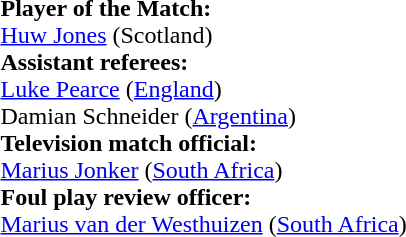<table style="width:100%">
<tr>
<td><br><strong>Player of the Match:</strong>
<br><a href='#'>Huw Jones</a> (Scotland)<br><strong>Assistant referees:</strong>
<br><a href='#'>Luke Pearce</a> (<a href='#'>England</a>)
<br>Damian Schneider (<a href='#'>Argentina</a>)
<br><strong>Television match official:</strong>
<br><a href='#'>Marius Jonker</a> (<a href='#'>South Africa</a>)
<br><strong>Foul play review officer:</strong>
<br><a href='#'>Marius van der Westhuizen</a> (<a href='#'>South Africa</a>)</td>
</tr>
</table>
